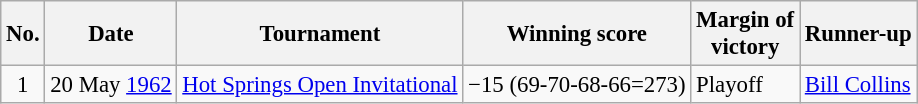<table class="wikitable" style="font-size:95%;">
<tr>
<th>No.</th>
<th>Date</th>
<th>Tournament</th>
<th>Winning score</th>
<th>Margin of<br>victory</th>
<th>Runner-up</th>
</tr>
<tr>
<td align=center>1</td>
<td align=right>20 May <a href='#'>1962</a></td>
<td><a href='#'>Hot Springs Open Invitational</a></td>
<td>−15 (69-70-68-66=273)</td>
<td>Playoff</td>
<td> <a href='#'>Bill Collins</a></td>
</tr>
</table>
